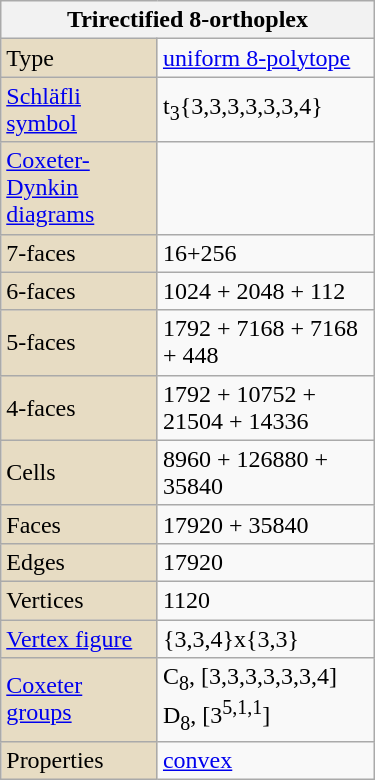<table class="wikitable" align="right" style="margin-left:10px" width="250">
<tr>
<th bgcolor=#e7dcc3 colspan=2>Trirectified 8-orthoplex</th>
</tr>
<tr>
<td bgcolor=#e7dcc3>Type</td>
<td><a href='#'>uniform 8-polytope</a></td>
</tr>
<tr>
<td bgcolor=#e7dcc3><a href='#'>Schläfli symbol</a></td>
<td>t<sub>3</sub>{3,3,3,3,3,3,4}</td>
</tr>
<tr>
<td bgcolor=#e7dcc3><a href='#'>Coxeter-Dynkin diagrams</a></td>
<td><br></td>
</tr>
<tr>
<td bgcolor=#e7dcc3>7-faces</td>
<td>16+256</td>
</tr>
<tr>
<td bgcolor=#e7dcc3>6-faces</td>
<td>1024 + 2048 + 112</td>
</tr>
<tr>
<td bgcolor=#e7dcc3>5-faces</td>
<td>1792 + 7168 + 7168 + 448</td>
</tr>
<tr>
<td bgcolor=#e7dcc3>4-faces</td>
<td>1792 + 10752 + 21504 + 14336</td>
</tr>
<tr>
<td bgcolor=#e7dcc3>Cells</td>
<td>8960 + 126880 + 35840</td>
</tr>
<tr>
<td bgcolor=#e7dcc3>Faces</td>
<td>17920 + 35840</td>
</tr>
<tr>
<td bgcolor=#e7dcc3>Edges</td>
<td>17920</td>
</tr>
<tr>
<td bgcolor=#e7dcc3>Vertices</td>
<td>1120</td>
</tr>
<tr>
<td bgcolor=#e7dcc3><a href='#'>Vertex figure</a></td>
<td>{3,3,4}x{3,3}</td>
</tr>
<tr>
<td bgcolor=#e7dcc3><a href='#'>Coxeter groups</a></td>
<td>C<sub>8</sub>, [3,3,3,3,3,3,4]<br>D<sub>8</sub>, [3<sup>5,1,1</sup>]</td>
</tr>
<tr>
<td bgcolor=#e7dcc3>Properties</td>
<td><a href='#'>convex</a></td>
</tr>
</table>
